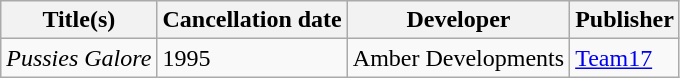<table class="wikitable">
<tr>
<th>Title(s)</th>
<th>Cancellation date</th>
<th>Developer</th>
<th>Publisher</th>
</tr>
<tr>
<td><em>Pussies Galore</em></td>
<td>1995</td>
<td>Amber Developments</td>
<td><a href='#'>Team17</a></td>
</tr>
</table>
